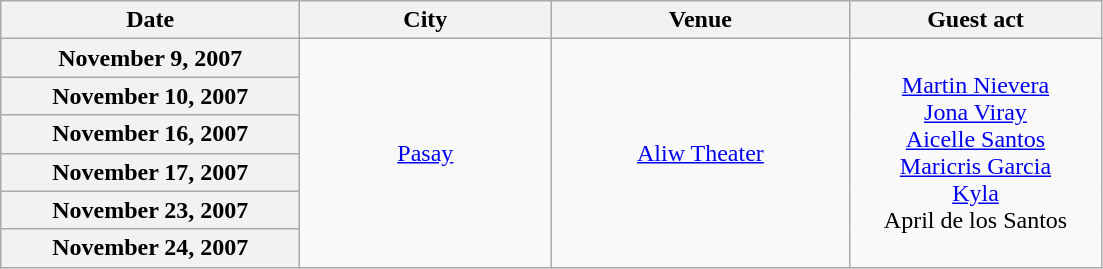<table class="wikitable plainrowheaders" style="text-align:center;">
<tr>
<th scope="col" style="width:12em;">Date</th>
<th scope="col" style="width:10em;">City</th>
<th scope="col" style="width:12em;">Venue</th>
<th scope="col" style="width:10em;">Guest act</th>
</tr>
<tr>
<th scope="row">November 9, 2007</th>
<td rowspan="6"><a href='#'>Pasay</a></td>
<td rowspan="6"><a href='#'>Aliw Theater</a></td>
<td rowspan="6"><a href='#'>Martin Nievera</a><br><a href='#'>Jona Viray</a><br><a href='#'>Aicelle Santos</a><br><a href='#'>Maricris Garcia</a><br><a href='#'>Kyla</a><br>April de los Santos</td>
</tr>
<tr>
<th scope="row">November 10, 2007</th>
</tr>
<tr>
<th scope="row">November 16, 2007</th>
</tr>
<tr>
<th scope="row">November 17, 2007</th>
</tr>
<tr>
<th scope="row">November 23, 2007</th>
</tr>
<tr>
<th scope="row">November 24, 2007</th>
</tr>
</table>
